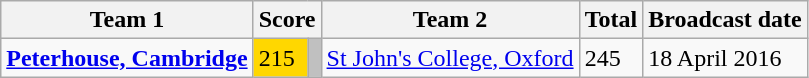<table class="wikitable">
<tr>
<th>Team 1</th>
<th colspan=2>Score</th>
<th>Team 2</th>
<th>Total</th>
<th>Broadcast date</th>
</tr>
<tr>
<td><strong><a href='#'>Peterhouse, Cambridge</a></strong></td>
<td style="background:gold">215</td>
<td style="background:silver"></td>
<td><a href='#'>St John's College, Oxford</a></td>
<td>245</td>
<td>18 April 2016</td>
</tr>
</table>
